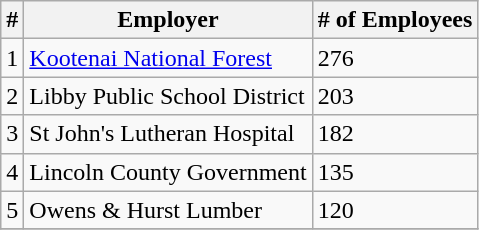<table class="wikitable">
<tr>
<th>#</th>
<th>Employer</th>
<th># of Employees</th>
</tr>
<tr>
<td>1</td>
<td><a href='#'>Kootenai National Forest</a></td>
<td>276</td>
</tr>
<tr>
<td>2</td>
<td>Libby Public School District</td>
<td>203</td>
</tr>
<tr>
<td>3</td>
<td>St John's Lutheran Hospital</td>
<td>182</td>
</tr>
<tr>
<td>4</td>
<td>Lincoln County Government</td>
<td>135</td>
</tr>
<tr>
<td>5</td>
<td>Owens & Hurst Lumber</td>
<td>120</td>
</tr>
<tr>
</tr>
</table>
